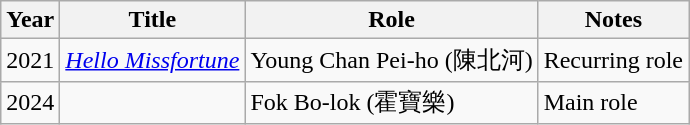<table class="wikitable">
<tr>
<th>Year</th>
<th>Title</th>
<th>Role</th>
<th>Notes</th>
</tr>
<tr>
<td>2021</td>
<td><em><a href='#'>Hello Missfortune</a></em></td>
<td>Young Chan Pei-ho (陳北河)</td>
<td>Recurring role</td>
</tr>
<tr>
<td>2024</td>
<td><em></em></td>
<td>Fok Bo-lok (霍寶樂)</td>
<td>Main role</td>
</tr>
</table>
